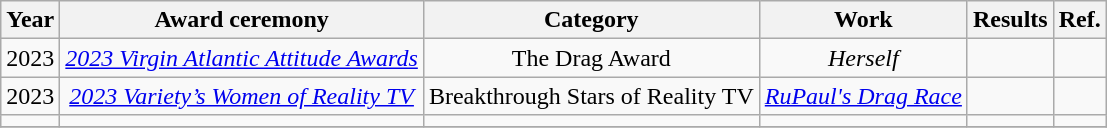<table class="wikitable sortable" >
<tr>
<th>Year</th>
<th>Award ceremony</th>
<th>Category</th>
<th>Work</th>
<th>Results</th>
<th>Ref.</th>
</tr>
<tr style="text-align:center">
<td>2023</td>
<td><em><a href='#'>2023 Virgin Atlantic Attitude Awards</a></em></td>
<td>The Drag Award</td>
<td><em>Herself</em></td>
<td></td>
<td></td>
</tr>
<tr style="text-align:center">
<td>2023</td>
<td><em><a href='#'>2023 Variety’s Women of Reality TV</a></em></td>
<td>Breakthrough Stars of Reality TV</td>
<td><em><a href='#'>RuPaul's Drag Race</a></em></td>
<td></td>
<td></td>
</tr>
<tr>
<td></td>
<td></td>
<td></td>
<td></td>
<td></td>
<td></td>
</tr>
<tr>
</tr>
</table>
